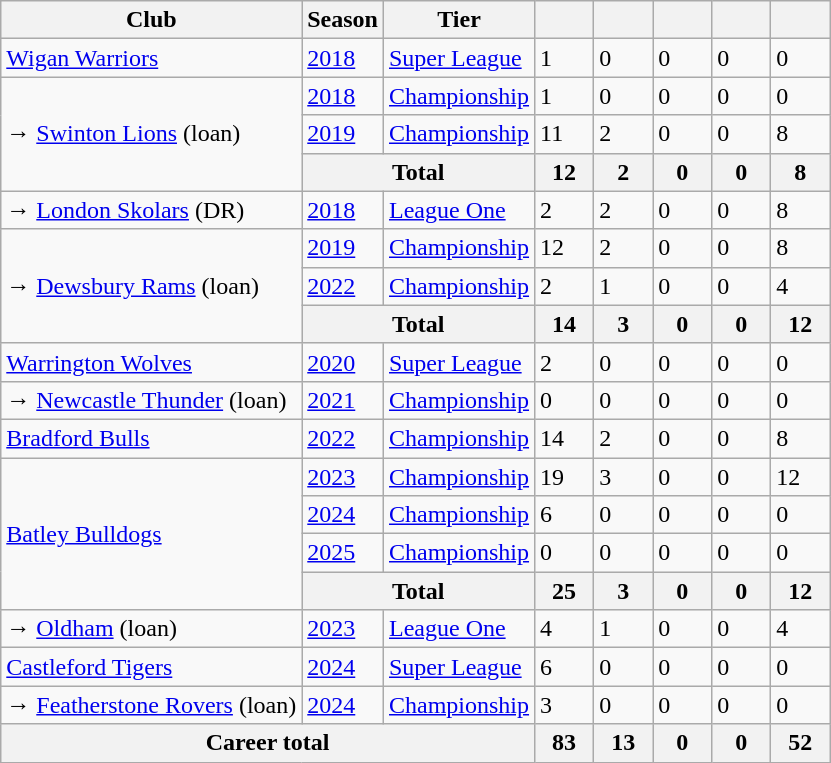<table class="wikitable defaultcenter">
<tr>
<th>Club</th>
<th>Season</th>
<th>Tier</th>
<th style="width:2em;"></th>
<th style="width:2em;"></th>
<th style="width:2em;"></th>
<th style="width:2em;"></th>
<th style="width:2em;"></th>
</tr>
<tr>
<td style="text-align:left;"> <a href='#'>Wigan Warriors</a></td>
<td><a href='#'>2018</a></td>
<td><a href='#'>Super League</a></td>
<td>1</td>
<td>0</td>
<td>0</td>
<td>0</td>
<td>0</td>
</tr>
<tr>
<td rowspan="3" style="text-align:left;">→  <a href='#'>Swinton Lions</a> (loan)</td>
<td><a href='#'>2018</a></td>
<td><a href='#'>Championship</a></td>
<td>1</td>
<td>0</td>
<td>0</td>
<td>0</td>
<td>0</td>
</tr>
<tr>
<td><a href='#'>2019</a></td>
<td><a href='#'>Championship</a></td>
<td>11</td>
<td>2</td>
<td>0</td>
<td>0</td>
<td>8</td>
</tr>
<tr>
<th colspan="2">Total</th>
<th>12</th>
<th>2</th>
<th>0</th>
<th>0</th>
<th>8</th>
</tr>
<tr>
<td style="text-align:left;">→  <a href='#'>London Skolars</a> (DR)</td>
<td><a href='#'>2018</a></td>
<td><a href='#'>League One</a></td>
<td>2</td>
<td>2</td>
<td>0</td>
<td>0</td>
<td>8</td>
</tr>
<tr>
<td rowspan="3" style="text-align:left;">→  <a href='#'>Dewsbury Rams</a> (loan)</td>
<td><a href='#'>2019</a></td>
<td><a href='#'>Championship</a></td>
<td>12</td>
<td>2</td>
<td>0</td>
<td>0</td>
<td>8</td>
</tr>
<tr>
<td><a href='#'>2022</a></td>
<td><a href='#'>Championship</a></td>
<td>2</td>
<td>1</td>
<td>0</td>
<td>0</td>
<td>4</td>
</tr>
<tr>
<th colspan="2">Total</th>
<th>14</th>
<th>3</th>
<th>0</th>
<th>0</th>
<th>12</th>
</tr>
<tr>
<td style="text-align:left;"> <a href='#'>Warrington Wolves</a></td>
<td><a href='#'>2020</a></td>
<td><a href='#'>Super League</a></td>
<td>2</td>
<td>0</td>
<td>0</td>
<td>0</td>
<td>0</td>
</tr>
<tr>
<td style="text-align:left;">→  <a href='#'>Newcastle Thunder</a> (loan)</td>
<td><a href='#'>2021</a></td>
<td><a href='#'>Championship</a></td>
<td>0</td>
<td>0</td>
<td>0</td>
<td>0</td>
<td>0</td>
</tr>
<tr>
<td style="text-align:left;"> <a href='#'>Bradford Bulls</a></td>
<td><a href='#'>2022</a></td>
<td><a href='#'>Championship</a></td>
<td>14</td>
<td>2</td>
<td>0</td>
<td>0</td>
<td>8</td>
</tr>
<tr>
<td rowspan="4" style="text-align:left;"> <a href='#'>Batley Bulldogs</a></td>
<td><a href='#'>2023</a></td>
<td><a href='#'>Championship</a></td>
<td>19</td>
<td>3</td>
<td>0</td>
<td>0</td>
<td>12</td>
</tr>
<tr>
<td><a href='#'>2024</a></td>
<td><a href='#'>Championship</a></td>
<td>6</td>
<td>0</td>
<td>0</td>
<td>0</td>
<td>0</td>
</tr>
<tr>
<td><a href='#'>2025</a></td>
<td><a href='#'>Championship</a></td>
<td>0</td>
<td>0</td>
<td>0</td>
<td>0</td>
<td>0</td>
</tr>
<tr>
<th colspan="2">Total</th>
<th>25</th>
<th>3</th>
<th>0</th>
<th>0</th>
<th>12</th>
</tr>
<tr>
<td style="text-align:left;">→  <a href='#'>Oldham</a> (loan)</td>
<td><a href='#'>2023</a></td>
<td><a href='#'>League One</a></td>
<td>4</td>
<td>1</td>
<td>0</td>
<td>0</td>
<td>4</td>
</tr>
<tr>
<td style="text-align:left;"> <a href='#'>Castleford Tigers</a></td>
<td><a href='#'>2024</a></td>
<td><a href='#'>Super League</a></td>
<td>6</td>
<td>0</td>
<td>0</td>
<td>0</td>
<td>0</td>
</tr>
<tr>
<td style="text-align:left;">→  <a href='#'>Featherstone Rovers</a> (loan)</td>
<td><a href='#'>2024</a></td>
<td><a href='#'>Championship</a></td>
<td>3</td>
<td>0</td>
<td>0</td>
<td>0</td>
<td>0</td>
</tr>
<tr>
<th colspan="3">Career total</th>
<th>83</th>
<th>13</th>
<th>0</th>
<th>0</th>
<th>52</th>
</tr>
</table>
